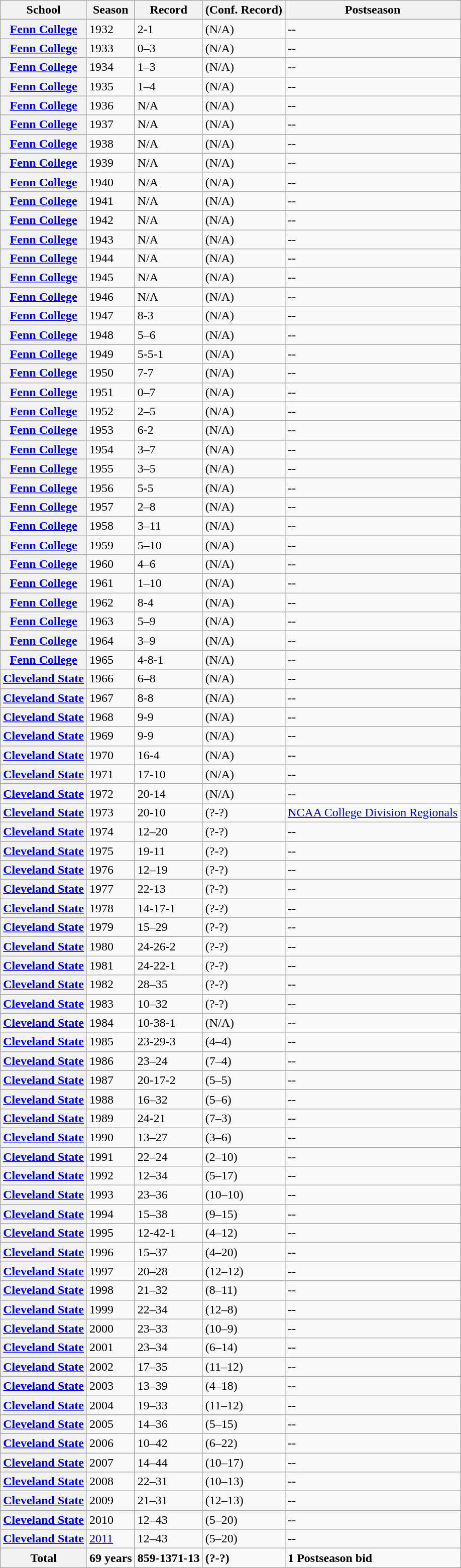<table class="wikitable">
<tr>
<th>School</th>
<th>Season</th>
<th>Record</th>
<th>(Conf. Record)</th>
<th>Postseason</th>
</tr>
<tr>
<th><a href='#'>Fenn College</a></th>
<td>1932</td>
<td>2-1</td>
<td>(N/A)</td>
<td>--</td>
</tr>
<tr>
<th><a href='#'>Fenn College</a></th>
<td>1933</td>
<td>0–3</td>
<td>(N/A)</td>
<td>--</td>
</tr>
<tr>
<th><a href='#'>Fenn College</a></th>
<td>1934</td>
<td>1–3</td>
<td>(N/A)</td>
<td>--</td>
</tr>
<tr>
<th><a href='#'>Fenn College</a></th>
<td>1935</td>
<td>1–4</td>
<td>(N/A)</td>
<td>--</td>
</tr>
<tr>
<th><a href='#'>Fenn College</a></th>
<td>1936</td>
<td>N/A</td>
<td>(N/A)</td>
<td>--</td>
</tr>
<tr>
<th><a href='#'>Fenn College</a></th>
<td>1937</td>
<td>N/A</td>
<td>(N/A)</td>
<td>--</td>
</tr>
<tr>
<th><a href='#'>Fenn College</a></th>
<td>1938</td>
<td>N/A</td>
<td>(N/A)</td>
<td>--</td>
</tr>
<tr>
<th><a href='#'>Fenn College</a></th>
<td>1939</td>
<td>N/A</td>
<td>(N/A)</td>
<td>--</td>
</tr>
<tr>
<th><a href='#'>Fenn College</a></th>
<td>1940</td>
<td>N/A</td>
<td>(N/A)</td>
<td>--</td>
</tr>
<tr>
<th><a href='#'>Fenn College</a></th>
<td>1941</td>
<td>N/A</td>
<td>(N/A)</td>
<td>--</td>
</tr>
<tr>
<th><a href='#'>Fenn College</a></th>
<td>1942</td>
<td>N/A</td>
<td>(N/A)</td>
<td>--</td>
</tr>
<tr>
<th><a href='#'>Fenn College</a></th>
<td>1943</td>
<td>N/A</td>
<td>(N/A)</td>
<td>--</td>
</tr>
<tr>
<th><a href='#'>Fenn College</a></th>
<td>1944</td>
<td>N/A</td>
<td>(N/A)</td>
<td>--</td>
</tr>
<tr>
<th><a href='#'>Fenn College</a></th>
<td>1945</td>
<td>N/A</td>
<td>(N/A)</td>
<td>--</td>
</tr>
<tr>
<th><a href='#'>Fenn College</a></th>
<td>1946</td>
<td>N/A</td>
<td>(N/A)</td>
<td>--</td>
</tr>
<tr>
<th><a href='#'>Fenn College</a></th>
<td>1947</td>
<td>8-3</td>
<td>(N/A)</td>
<td>--</td>
</tr>
<tr>
<th><a href='#'>Fenn College</a></th>
<td>1948</td>
<td>5–6</td>
<td>(N/A)</td>
<td>--</td>
</tr>
<tr>
<th><a href='#'>Fenn College</a></th>
<td>1949</td>
<td>5-5-1</td>
<td>(N/A)</td>
<td>--</td>
</tr>
<tr>
<th><a href='#'>Fenn College</a></th>
<td>1950</td>
<td>7-7</td>
<td>(N/A)</td>
<td>--</td>
</tr>
<tr>
<th><a href='#'>Fenn College</a></th>
<td>1951</td>
<td>0–7</td>
<td>(N/A)</td>
<td>--</td>
</tr>
<tr>
<th><a href='#'>Fenn College</a></th>
<td>1952</td>
<td>2–5</td>
<td>(N/A)</td>
<td>--</td>
</tr>
<tr>
<th><a href='#'>Fenn College</a></th>
<td>1953</td>
<td>6-2</td>
<td>(N/A)</td>
<td>--</td>
</tr>
<tr>
<th><a href='#'>Fenn College</a></th>
<td>1954</td>
<td>3–7</td>
<td>(N/A)</td>
<td>--</td>
</tr>
<tr>
<th><a href='#'>Fenn College</a></th>
<td>1955</td>
<td>3–5</td>
<td>(N/A)</td>
<td>--</td>
</tr>
<tr>
<th><a href='#'>Fenn College</a></th>
<td>1956</td>
<td>5-5</td>
<td>(N/A)</td>
<td>--</td>
</tr>
<tr>
<th><a href='#'>Fenn College</a></th>
<td>1957</td>
<td>2–8</td>
<td>(N/A)</td>
<td>--</td>
</tr>
<tr>
<th><a href='#'>Fenn College</a></th>
<td>1958</td>
<td>3–11</td>
<td>(N/A)</td>
<td>--</td>
</tr>
<tr>
<th><a href='#'>Fenn College</a></th>
<td>1959</td>
<td>5–10</td>
<td>(N/A)</td>
<td>--</td>
</tr>
<tr>
<th><a href='#'>Fenn College</a></th>
<td>1960</td>
<td>4–6</td>
<td>(N/A)</td>
<td>--</td>
</tr>
<tr>
<th><a href='#'>Fenn College</a></th>
<td>1961</td>
<td>1–10</td>
<td>(N/A)</td>
<td>--</td>
</tr>
<tr>
<th><a href='#'>Fenn College</a></th>
<td>1962</td>
<td>8-4</td>
<td>(N/A)</td>
<td>--</td>
</tr>
<tr>
<th><a href='#'>Fenn College</a></th>
<td>1963</td>
<td>5–9</td>
<td>(N/A)</td>
<td>--</td>
</tr>
<tr>
<th><a href='#'>Fenn College</a></th>
<td>1964</td>
<td>3–9</td>
<td>(N/A)</td>
<td>--</td>
</tr>
<tr>
<th><a href='#'>Fenn College</a></th>
<td>1965</td>
<td>4-8-1</td>
<td>(N/A)</td>
<td>--</td>
</tr>
<tr>
<th><a href='#'>Cleveland State</a></th>
<td>1966</td>
<td>6–8</td>
<td>(N/A)</td>
<td>--</td>
</tr>
<tr>
<th><a href='#'>Cleveland State</a></th>
<td>1967</td>
<td>8-8</td>
<td>(N/A)</td>
<td>--</td>
</tr>
<tr>
<th><a href='#'>Cleveland State</a></th>
<td>1968</td>
<td>9-9</td>
<td>(N/A)</td>
<td>--</td>
</tr>
<tr>
<th><a href='#'>Cleveland State</a></th>
<td>1969</td>
<td>9-9</td>
<td>(N/A)</td>
<td>--</td>
</tr>
<tr>
<th><a href='#'>Cleveland State</a></th>
<td>1970</td>
<td>16-4</td>
<td>(N/A)</td>
<td>--</td>
</tr>
<tr>
<th><a href='#'>Cleveland State</a></th>
<td>1971</td>
<td>17-10</td>
<td>(N/A)</td>
<td>--</td>
</tr>
<tr>
<th><a href='#'>Cleveland State</a></th>
<td>1972</td>
<td>20-14</td>
<td>(N/A)</td>
<td>--</td>
</tr>
<tr>
<th><a href='#'>Cleveland State</a></th>
<td>1973</td>
<td>20-10</td>
<td>(?-?)</td>
<td><a href='#'>NCAA College Division Regionals</a></td>
</tr>
<tr>
<th><a href='#'>Cleveland State</a></th>
<td>1974</td>
<td>12–20</td>
<td>(?-?)</td>
<td>--</td>
</tr>
<tr>
<th><a href='#'>Cleveland State</a></th>
<td>1975</td>
<td>19-11</td>
<td>(?-?)</td>
<td>--</td>
</tr>
<tr>
<th><a href='#'>Cleveland State</a></th>
<td>1976</td>
<td>12–19</td>
<td>(?-?)</td>
<td>--</td>
</tr>
<tr>
<th><a href='#'>Cleveland State</a></th>
<td>1977</td>
<td>22-13</td>
<td>(?-?)</td>
<td>--</td>
</tr>
<tr>
<th><a href='#'>Cleveland State</a></th>
<td>1978</td>
<td>14-17-1</td>
<td>(?-?)</td>
<td>--</td>
</tr>
<tr>
<th><a href='#'>Cleveland State</a></th>
<td>1979</td>
<td>15–29</td>
<td>(?-?)</td>
<td>--</td>
</tr>
<tr>
<th><a href='#'>Cleveland State</a></th>
<td>1980</td>
<td>24-26-2</td>
<td>(?-?)</td>
<td>--</td>
</tr>
<tr>
<th><a href='#'>Cleveland State</a></th>
<td>1981</td>
<td>24-22-1</td>
<td>(?-?)</td>
<td>--</td>
</tr>
<tr>
<th><a href='#'>Cleveland State</a></th>
<td>1982</td>
<td>28–35</td>
<td>(?-?)</td>
<td>--</td>
</tr>
<tr>
<th><a href='#'>Cleveland State</a></th>
<td>1983</td>
<td>10–32</td>
<td>(?-?)</td>
<td>--</td>
</tr>
<tr>
<th><a href='#'>Cleveland State</a></th>
<td>1984</td>
<td>10-38-1</td>
<td>(N/A)</td>
<td>--</td>
</tr>
<tr>
<th><a href='#'>Cleveland State</a></th>
<td>1985</td>
<td>23-29-3</td>
<td>(4–4)</td>
<td>--</td>
</tr>
<tr>
<th><a href='#'>Cleveland State</a></th>
<td>1986</td>
<td>23–24</td>
<td>(7–4)</td>
<td>--</td>
</tr>
<tr>
<th><a href='#'>Cleveland State</a></th>
<td>1987</td>
<td>20-17-2</td>
<td>(5–5)</td>
<td>--</td>
</tr>
<tr>
<th><a href='#'>Cleveland State</a></th>
<td>1988</td>
<td>16–32</td>
<td>(5–6)</td>
<td>--</td>
</tr>
<tr>
<th><a href='#'>Cleveland State</a></th>
<td>1989</td>
<td>24-21</td>
<td>(7–3)</td>
<td>--</td>
</tr>
<tr>
<th><a href='#'>Cleveland State</a></th>
<td>1990</td>
<td>13–27</td>
<td>(3–6)</td>
<td>--</td>
</tr>
<tr>
<th><a href='#'>Cleveland State</a></th>
<td>1991</td>
<td>22–24</td>
<td>(2–10)</td>
<td>--</td>
</tr>
<tr>
<th><a href='#'>Cleveland State</a></th>
<td>1992</td>
<td>12–34</td>
<td>(5–17)</td>
<td>--</td>
</tr>
<tr>
<th><a href='#'>Cleveland State</a></th>
<td>1993</td>
<td>23–36</td>
<td>(10–10)</td>
<td>--</td>
</tr>
<tr>
<th><a href='#'>Cleveland State</a></th>
<td>1994</td>
<td>15–38</td>
<td>(9–15)</td>
<td>--</td>
</tr>
<tr>
<th><a href='#'>Cleveland State</a></th>
<td>1995</td>
<td>12-42-1</td>
<td>(4–12)</td>
<td>--</td>
</tr>
<tr>
<th><a href='#'>Cleveland State</a></th>
<td>1996</td>
<td>15–37</td>
<td>(4–20)</td>
<td>--</td>
</tr>
<tr>
<th><a href='#'>Cleveland State</a></th>
<td>1997</td>
<td>20–28</td>
<td>(12–12)</td>
<td>--</td>
</tr>
<tr>
<th><a href='#'>Cleveland State</a></th>
<td>1998</td>
<td>21–32</td>
<td>(8–11)</td>
<td>--</td>
</tr>
<tr>
<th><a href='#'>Cleveland State</a></th>
<td>1999</td>
<td>22–34</td>
<td>(12–8)</td>
<td>--</td>
</tr>
<tr>
<th><a href='#'>Cleveland State</a></th>
<td>2000</td>
<td>23–33</td>
<td>(10–9)</td>
<td>--</td>
</tr>
<tr>
<th><a href='#'>Cleveland State</a></th>
<td>2001</td>
<td>23–34</td>
<td>(6–14)</td>
<td>--</td>
</tr>
<tr>
<th><a href='#'>Cleveland State</a></th>
<td>2002</td>
<td>17–35</td>
<td>(11–12)</td>
<td>--</td>
</tr>
<tr>
<th><a href='#'>Cleveland State</a></th>
<td>2003</td>
<td>13–39</td>
<td>(4–18)</td>
<td>--</td>
</tr>
<tr>
<th><a href='#'>Cleveland State</a></th>
<td>2004</td>
<td>19–33</td>
<td>(11–12)</td>
<td>--</td>
</tr>
<tr>
<th><a href='#'>Cleveland State</a></th>
<td>2005</td>
<td>14–36</td>
<td>(5–15)</td>
<td>--</td>
</tr>
<tr>
<th><a href='#'>Cleveland State</a></th>
<td>2006</td>
<td>10–42</td>
<td>(6–22)</td>
<td>--</td>
</tr>
<tr>
<th><a href='#'>Cleveland State</a></th>
<td>2007</td>
<td>14–44</td>
<td>(10–17)</td>
<td>--</td>
</tr>
<tr>
<th><a href='#'>Cleveland State</a></th>
<td>2008</td>
<td>22–31</td>
<td>(10–13)</td>
<td>--</td>
</tr>
<tr>
<th><a href='#'>Cleveland State</a></th>
<td>2009</td>
<td>21–31</td>
<td>(12–13)</td>
<td>--</td>
</tr>
<tr>
<th><a href='#'>Cleveland State</a></th>
<td>2010</td>
<td>12–43</td>
<td>(5–20)</td>
<td>--</td>
</tr>
<tr>
<th><a href='#'>Cleveland State</a></th>
<td><a href='#'>2011</a></td>
<td>12–43</td>
<td>(5–20)</td>
<td>--</td>
</tr>
<tr>
<th><strong>Total</strong></th>
<td><strong>69 years</strong></td>
<td><strong>859-1371-13</strong></td>
<td><strong>(?-?)</strong></td>
<td><strong>1 Postseason bid</strong></td>
</tr>
</table>
